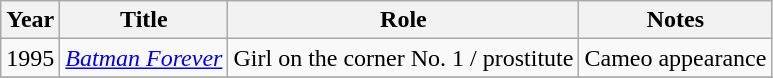<table class="wikitable sortable">
<tr>
<th>Year</th>
<th>Title</th>
<th>Role</th>
<th class="unsortable">Notes</th>
</tr>
<tr>
<td rowspan="1">1995</td>
<td><em><a href='#'>Batman Forever</a></em></td>
<td>Girl on the corner No. 1 / prostitute</td>
<td>Cameo appearance</td>
</tr>
<tr>
</tr>
</table>
